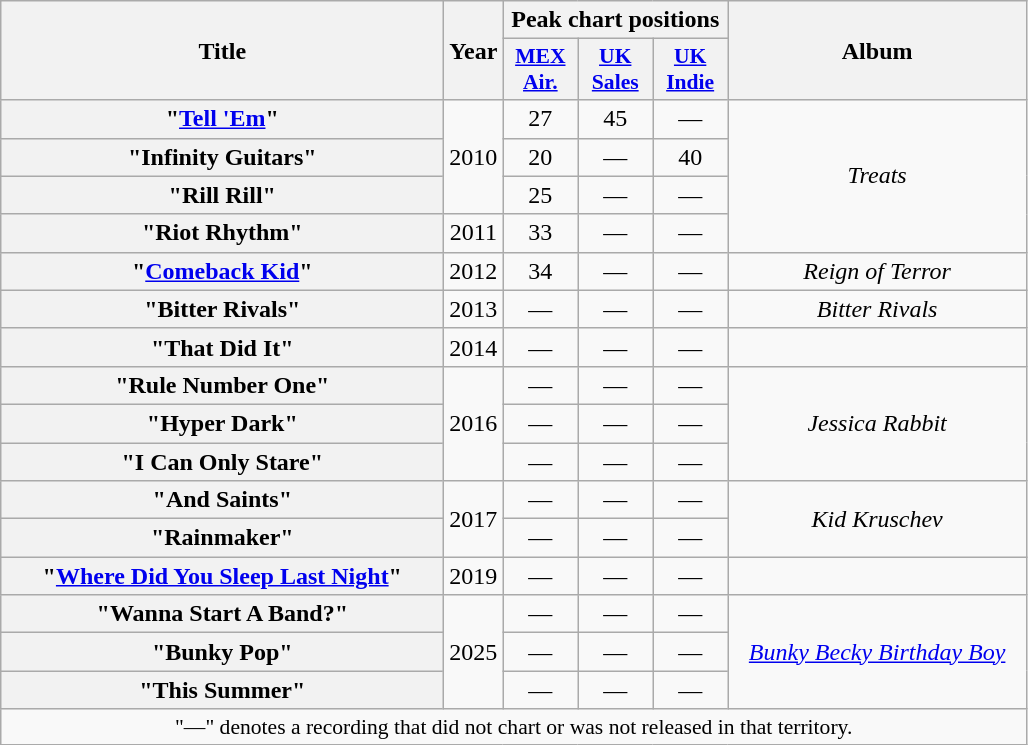<table class="wikitable plainrowheaders" style="text-align:center;" id="singlestable">
<tr>
<th scope="col" rowspan="2" style="width:18em;">Title</th>
<th scope="col" style="width:2em;" rowspan="2">Year</th>
<th scope="col" colspan="3">Peak chart positions</th>
<th scope="col" rowspan="2" style="width:12em;">Album</th>
</tr>
<tr>
<th scope="col" style="width:3em;font-size:90%;"><a href='#'>MEX<br>Air.</a><br></th>
<th scope="col" style="width:3em;font-size:90%;"><a href='#'>UK<br>Sales</a><br></th>
<th scope="col" style="width:3em;font-size:90%;"><a href='#'>UK<br>Indie</a><br></th>
</tr>
<tr>
<th scope="row">"<a href='#'>Tell 'Em</a>"</th>
<td rowspan="3">2010</td>
<td>27</td>
<td>45</td>
<td>—</td>
<td rowspan="4"><em>Treats</em></td>
</tr>
<tr>
<th scope="row">"Infinity Guitars"</th>
<td>20</td>
<td>—</td>
<td>40</td>
</tr>
<tr>
<th scope="row">"Rill Rill"</th>
<td>25</td>
<td>—</td>
<td>—</td>
</tr>
<tr>
<th scope="row">"Riot Rhythm"</th>
<td>2011</td>
<td>33</td>
<td>—</td>
<td>—</td>
</tr>
<tr>
<th scope="row">"<a href='#'>Comeback Kid</a>"</th>
<td>2012</td>
<td>34</td>
<td>—</td>
<td>—</td>
<td><em>Reign of Terror</em></td>
</tr>
<tr>
<th scope="row">"Bitter Rivals"</th>
<td>2013</td>
<td>—</td>
<td>—</td>
<td>—</td>
<td><em>Bitter Rivals</em></td>
</tr>
<tr>
<th scope="row">"That Did It" <br> </th>
<td>2014</td>
<td>—</td>
<td>—</td>
<td>—</td>
<td></td>
</tr>
<tr>
<th scope="row">"Rule Number One"</th>
<td rowspan="3">2016</td>
<td>—</td>
<td>—</td>
<td>—</td>
<td rowspan="3"><em>Jessica Rabbit</em></td>
</tr>
<tr>
<th scope="row">"Hyper Dark"</th>
<td>—</td>
<td>—</td>
<td>—</td>
</tr>
<tr>
<th scope="row">"I Can Only Stare"</th>
<td>—</td>
<td>—</td>
<td>—</td>
</tr>
<tr>
<th scope="row">"And Saints"</th>
<td rowspan="2">2017</td>
<td>—</td>
<td>—</td>
<td>—</td>
<td rowspan="2"><em>Kid Kruschev</em></td>
</tr>
<tr>
<th scope="row">"Rainmaker"</th>
<td>—</td>
<td>—</td>
<td>—</td>
</tr>
<tr>
<th scope="row">"<a href='#'>Where Did You Sleep Last Night</a>"</th>
<td>2019</td>
<td>—</td>
<td>—</td>
<td>—</td>
<td></td>
</tr>
<tr>
<th scope="row">"Wanna Start A Band?"</th>
<td rowspan="3">2025</td>
<td>—</td>
<td>—</td>
<td>—</td>
<td rowspan="3"><em><a href='#'>Bunky Becky Birthday Boy</a></em></td>
</tr>
<tr>
<th scope="row">"Bunky Pop"</th>
<td>—</td>
<td>—</td>
<td>—</td>
</tr>
<tr>
<th scope="row">"This Summer"</th>
<td>—</td>
<td>—</td>
<td>—</td>
</tr>
<tr>
<td colspan="12" style="font-size:90%">"—" denotes a recording that did not chart or was not released in that territory.</td>
</tr>
</table>
